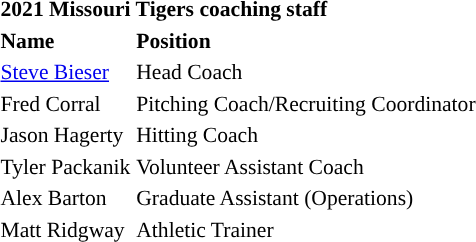<table class="toccolours" style="text-align: left; font-size:90%;">
<tr>
<th colspan="10">2021 Missouri Tigers coaching staff</th>
</tr>
<tr>
<th>Name</th>
<th>Position</th>
</tr>
<tr>
<td><a href='#'>Steve Bieser</a></td>
<td>Head Coach</td>
</tr>
<tr>
<td>Fred Corral</td>
<td>Pitching Coach/Recruiting Coordinator</td>
</tr>
<tr>
<td>Jason Hagerty</td>
<td>Hitting Coach</td>
</tr>
<tr>
<td>Tyler Packanik</td>
<td>Volunteer Assistant Coach</td>
</tr>
<tr>
<td>Alex Barton</td>
<td>Graduate Assistant (Operations)</td>
</tr>
<tr>
<td>Matt Ridgway</td>
<td>Athletic Trainer</td>
</tr>
</table>
